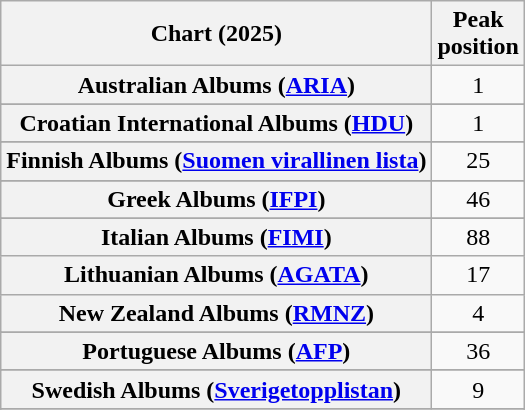<table class="wikitable sortable plainrowheaders" style="text-align:center">
<tr>
<th scope="col">Chart (2025)</th>
<th scope="col">Peak<br>position</th>
</tr>
<tr>
<th scope="row">Australian Albums (<a href='#'>ARIA</a>)</th>
<td>1</td>
</tr>
<tr>
</tr>
<tr>
</tr>
<tr>
</tr>
<tr>
</tr>
<tr>
<th scope="row">Croatian International Albums (<a href='#'>HDU</a>)</th>
<td>1</td>
</tr>
<tr>
</tr>
<tr>
</tr>
<tr>
<th scope="row">Finnish Albums (<a href='#'>Suomen virallinen lista</a>)</th>
<td>25</td>
</tr>
<tr>
</tr>
<tr>
</tr>
<tr>
<th scope="row">Greek Albums (<a href='#'>IFPI</a>)</th>
<td>46</td>
</tr>
<tr>
</tr>
<tr>
</tr>
<tr>
<th scope="row">Italian Albums (<a href='#'>FIMI</a>)</th>
<td>88</td>
</tr>
<tr>
<th scope="row">Lithuanian Albums (<a href='#'>AGATA</a>)</th>
<td>17</td>
</tr>
<tr>
<th scope="row">New Zealand Albums (<a href='#'>RMNZ</a>)</th>
<td>4</td>
</tr>
<tr>
</tr>
<tr>
</tr>
<tr>
<th scope="row">Portuguese Albums (<a href='#'>AFP</a>)</th>
<td>36</td>
</tr>
<tr>
</tr>
<tr>
</tr>
<tr>
<th scope="row">Swedish Albums (<a href='#'>Sverigetopplistan</a>)</th>
<td>9</td>
</tr>
<tr>
</tr>
<tr>
</tr>
<tr>
</tr>
</table>
